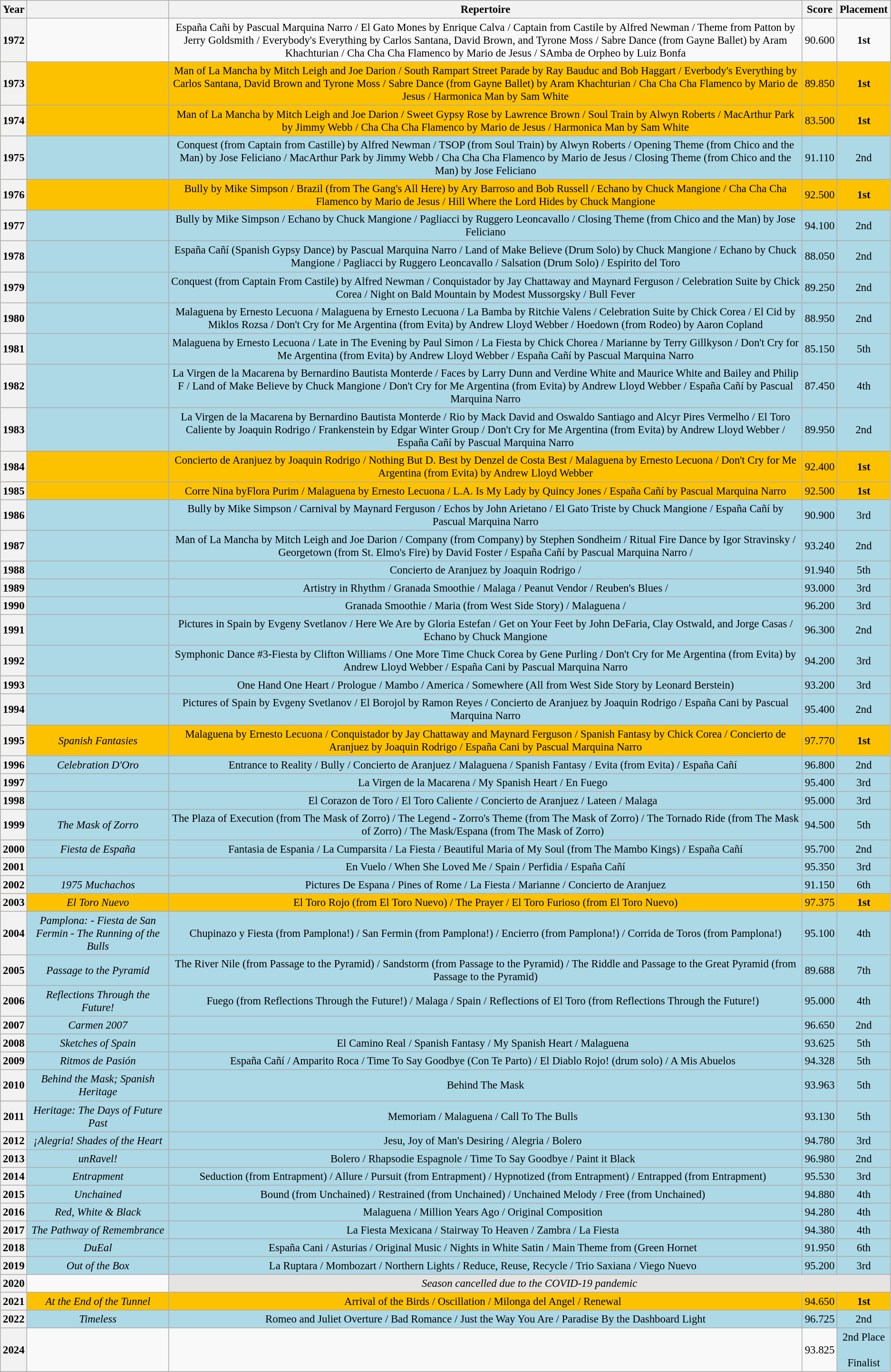<table class="wikitable" style="text-align: center; font-size:95%;">
<tr>
<th scope="col">Year</th>
<th></th>
<th scope="col">Repertoire</th>
<th scope="col">Score</th>
<th scope="col">Placement</th>
</tr>
<tr>
<th scope="row">1972</th>
<td></td>
<td>España Cañi by Pascual Marquina Narro / El Gato Mones by Enrique Calva / Captain from Castile by Alfred Newman / Theme from Patton by Jerry Goldsmith / Everybody's Everything by Carlos Santana, David Brown, and Tyrone Moss / Sabre Dance (from Gayne Ballet) by Aram Khachturian / Cha Cha Cha Flamenco by Mario de Jesus / SAmba de Orpheo by Luiz Bonfa</td>
<td>90.600</td>
<td><strong>1st</strong></td>
</tr>
<tr bgcolor="#FCC200">
<th scope="row">1973</th>
<td></td>
<td>Man of La Mancha by Mitch Leigh and Joe Darion / South Rampart Street Parade by Ray Bauduc and Bob Haggart / Everbody's Everything by Carlos Santana, David Brown and Tyrone Moss / Sabre Dance (from Gayne Ballet) by Aram Khachturian / Cha Cha Cha Flamenco by Mario de Jesus / Harmonica Man by Sam White</td>
<td>89.850</td>
<td><strong>1st</strong></td>
</tr>
<tr bgcolor="#FCC200">
<th scope="row">1974</th>
<td></td>
<td>Man of La Mancha by Mitch Leigh and Joe Darion / Sweet Gypsy Rose by Lawrence Brown / Soul Train by Alwyn Roberts / MacArthur Park by Jimmy Webb / Cha Cha Cha Flamenco by Mario de Jesus / Harmonica Man by Sam White</td>
<td>83.500</td>
<td><strong>1st</strong></td>
</tr>
<tr bgcolor="#ADD8E6">
<th scope="row">1975</th>
<td></td>
<td>Conquest (from Captain from Castille) by Alfred Newman / TSOP (from Soul Train) by Alwyn Roberts / Opening Theme (from Chico and the Man) by Jose Feliciano / MacArthur Park by Jimmy Webb / Cha Cha Cha Flamenco by Mario de Jesus / Closing Theme (from Chico and the Man) by Jose Feliciano</td>
<td>91.110</td>
<td>2nd</td>
</tr>
<tr bgcolor="#FCC200">
<th scope="row">1976</th>
<td></td>
<td>Bully by Mike Simpson / Brazil (from The Gang's All Here) by Ary Barroso and Bob Russell / Echano by Chuck Mangione / Cha Cha Cha Flamenco by Mario de Jesus / Hill Where the Lord Hides by Chuck Mangione</td>
<td>92.500</td>
<td><strong>1st</strong></td>
</tr>
<tr bgcolor="#ADD8E6">
<th scope="row">1977</th>
<td></td>
<td>Bully by Mike Simpson / Echano by Chuck Mangione / Pagliacci by Ruggero Leoncavallo / Closing Theme (from Chico and the Man) by Jose Feliciano</td>
<td>94.100</td>
<td>2nd</td>
</tr>
<tr bgcolor="#ADD8E6">
<th scope="row">1978</th>
<td></td>
<td>España Cañí (Spanish Gypsy Dance) by Pascual Marquina Narro / Land of Make Believe (Drum Solo) by Chuck Mangione / Echano by Chuck Mangione / Pagliacci by Ruggero Leoncavallo / Salsation (Drum Solo) / Espirito del Toro</td>
<td>88.050</td>
<td>2nd</td>
</tr>
<tr bgcolor="#ADD8E6">
<th scope="row">1979</th>
<td></td>
<td>Conquest (from Captain From Castile) by Alfred Newman / Conquistador by Jay Chattaway and Maynard Ferguson / Celebration Suite by Chick Corea / Night on Bald Mountain by Modest Mussorgsky / Bull Fever</td>
<td>89.250</td>
<td>2nd</td>
</tr>
<tr bgcolor="#ADD8E6">
<th scope="row">1980</th>
<td></td>
<td>Malaguena by Ernesto Lecuona / Malaguena by Ernesto Lecuona / La Bamba by Ritchie Valens / Celebration Suite by Chick Corea / El Cid by Miklos Rozsa / Don't Cry for Me Argentina (from Evita) by Andrew Lloyd Webber / Hoedown (from Rodeo) by Aaron Copland</td>
<td>88.950</td>
<td>2nd</td>
</tr>
<tr bgcolor="#ADD8E6">
<th scope="row">1981</th>
<td></td>
<td>Malaguena by Ernesto Lecuona / Late in The Evening by Paul Simon / La Fiesta by Chick Chorea / Marianne by Terry Gillkyson / Don't Cry for Me Argentina (from Evita) by Andrew Lloyd Webber / España Cañí by Pascual Marquina Narro</td>
<td>85.150</td>
<td>5th</td>
</tr>
<tr bgcolor="#ADD8E6">
<th scope="row">1982</th>
<td></td>
<td>La Virgen de la Macarena by Bernardino Bautista Monterde  / Faces by Larry Dunn and Verdine White and Maurice White and Bailey and Philip  F / Land of Make Believe by Chuck Mangione / Don't Cry for Me Argentina (from Evita) by Andrew Lloyd Webber  / España Cañí by Pascual Marquina Narro</td>
<td>87.450</td>
<td>4th</td>
</tr>
<tr bgcolor="#ADD8E6">
<th scope="row">1983</th>
<td></td>
<td>La Virgen de la Macarena by Bernardino Bautista Monterde / Rio by Mack David and Oswaldo  Santiago and Alcyr  Pires Vermelho / El Toro Caliente by Joaquin Rodrigo / Frankenstein by Edgar Winter Group / Don't Cry for Me Argentina (from Evita) by Andrew Lloyd Webber / España Cañí by Pascual Marquina Narro</td>
<td>89.950</td>
<td>2nd</td>
</tr>
<tr bgcolor="#FCC200">
<th scope="row">1984</th>
<td></td>
<td>Concierto de Aranjuez by Joaquin Rodrigo  / Nothing But D. Best by Denzel de Costa Best / Malaguena by Ernesto Lecuona / Don't Cry for Me Argentina (from Evita) by Andrew Lloyd Webber</td>
<td>92.400</td>
<td><strong>1st</strong></td>
</tr>
<tr bgcolor="#FCC200">
<th scope="row">1985</th>
<td></td>
<td>Corre Nina byFlora Purim / Malaguena by Ernesto Lecuona / L.A. Is My Lady by Quincy Jones / España Cañí by Pascual Marquina Narro</td>
<td>92.500</td>
<td><strong>1st</strong></td>
</tr>
<tr bgcolor="#ADD8E6">
<th scope="row">1986</th>
<td></td>
<td>Bully by Mike Simpson / Carnival by Maynard Ferguson / Echos by John Arietano / El Gato Triste by Chuck Mangione / España Cañí by Pascual Marquina Narro</td>
<td>90.900</td>
<td>3rd</td>
</tr>
<tr bgcolor="#ADD8E6">
<th scope="row">1987</th>
<td></td>
<td>Man of La Mancha by Mitch Leigh and Joe  Darion / Company (from Company) by Stephen Sondheim / Ritual Fire Dance by Igor Stravinsky / Georgetown (from St. Elmo's Fire) by David Foster / España Cañí by Pascual Marquina Narro /</td>
<td>93.240</td>
<td>2nd</td>
</tr>
<tr bgcolor="#ADD8E6">
<th scope="row">1988</th>
<td></td>
<td>Concierto de Aranjuez by Joaquin Rodrigo /</td>
<td>91.940</td>
<td>5th</td>
</tr>
<tr bgcolor="#ADD8E6">
<th scope="row">1989</th>
<td></td>
<td>Artistry in Rhythm / Granada Smoothie / Malaga / Peanut Vendor / Reuben's Blues /</td>
<td>93.000</td>
<td>3rd</td>
</tr>
<tr bgcolor="#ADD8E6">
<th scope="row">1990</th>
<td></td>
<td>Granada Smoothie / Maria (from West Side Story) / Malaguena /</td>
<td>96.200</td>
<td>3rd</td>
</tr>
<tr bgcolor="#ADD8E6">
<th scope="row">1991</th>
<td></td>
<td>Pictures in Spain by Evgeny Svetlanov / Here We Are by Gloria Estefan / Get on Your Feet by John DeFaria, Clay Ostwald, and Jorge Casas / Echano by Chuck Mangione</td>
<td>96.300</td>
<td>2nd</td>
</tr>
<tr bgcolor="#ADD8E6">
<th scope="row">1992</th>
<td></td>
<td>Symphonic Dance #3-Fiesta by Clifton Williams / One More Time Chuck Corea by Gene Purling / Don't Cry for Me Argentina (from Evita) by Andrew Lloyd Webber / España Cani by Pascual Marquina Narro</td>
<td>94.200</td>
<td>3rd</td>
</tr>
<tr bgcolor="#ADD8E6">
<th scope="row">1993</th>
<td></td>
<td>One Hand One Heart / Prologue / Mambo / America / Somewhere (All from West Side Story by Leonard Berstein)</td>
<td>93.200</td>
<td>3rd</td>
</tr>
<tr bgcolor="#ADD8E6">
<th scope="row">1994</th>
<td></td>
<td>Pictures of Spain by Evgeny Svetlanov / El Borojol by Ramon Reyes / Concierto de Aranjuez by Joaquin Rodrigo / España Cani by Pascual Marquina Narro</td>
<td>95.400</td>
<td>2nd</td>
</tr>
<tr bgcolor="#FCC200">
<th scope="row">1995</th>
<td><em>Spanish Fantasies</em></td>
<td>Malaguena by Ernesto Lecuona / Conquistador by Jay Chattaway and Maynard Ferguson / Spanish Fantasy by Chick Corea / Concierto de Aranjuez by Joaquin Rodrigo / España Cani by Pascual Marquina Narro</td>
<td>97.770</td>
<td><strong>1st</strong></td>
</tr>
<tr bgcolor="#ADD8E6">
<th scope="row">1996</th>
<td><em>Celebration D'Oro</em></td>
<td>Entrance to Reality / Bully / Concierto de Aranjuez / Malaguena / Spanish Fantasy / Evita (from Evita) / España Cañí  </td>
<td>96.800</td>
<td>2nd</td>
</tr>
<tr bgcolor="#ADD8E6">
<th scope="row">1997</th>
<td></td>
<td>La Virgen de la Macarena / My Spanish Heart / En Fuego  </td>
<td>95.400</td>
<td>3rd</td>
</tr>
<tr bgcolor="#ADD8E6">
<th scope="row">1998</th>
<td></td>
<td>El Corazon de Toro / El Toro Caliente / Concierto de Aranjuez / Lateen / Malaga  </td>
<td>95.000</td>
<td>3rd</td>
</tr>
<tr bgcolor="#ADD8E6">
<th scope="row">1999</th>
<td><em>The Mask of Zorro</em></td>
<td>The Plaza of Execution (from The Mask of Zorro) / The Legend - Zorro's Theme (from The Mask of Zorro) / The Tornado Ride (from The Mask of Zorro) / The Mask/Espana (from The Mask of Zorro)  </td>
<td>94.500</td>
<td>5th</td>
</tr>
<tr bgcolor="#ADD8E6">
<th scope="row">2000</th>
<td><em>Fiesta de España</em></td>
<td>Fantasia de Espania / La Cumparsita / La Fiesta / Beautiful Maria of My Soul (from The Mambo Kings) / España Cañí</td>
<td>95.700</td>
<td>2nd</td>
</tr>
<tr bgcolor="#ADD8E6">
<th scope="row">2001</th>
<td></td>
<td>En Vuelo / When She Loved Me / Spain / Perfidia / España Cañí</td>
<td>95.350</td>
<td>3rd</td>
</tr>
<tr bgcolor="#ADD8E6">
<th scope="row">2002</th>
<td><em>1975 Muchachos</em></td>
<td>Pictures De Espana / Pines of Rome / La Fiesta / Marianne / Concierto de Aranjuez</td>
<td>91.150</td>
<td>6th</td>
</tr>
<tr bgcolor="#FCC200">
<th scope="row">2003</th>
<td><em>El Toro Nuevo</em></td>
<td>El Toro Rojo (from El Toro Nuevo) / The Prayer / El Toro Furioso (from El Toro Nuevo)</td>
<td>97.375</td>
<td><strong>1st</strong></td>
</tr>
<tr bgcolor="#ADD8E6">
<th scope="row">2004</th>
<td><em>Pamplona: - Fiesta de San Fermin - The Running of the Bulls</em></td>
<td>Chupinazo y Fiesta (from Pamplona!) / San Fermin (from Pamplona!) / Encierro (from Pamplona!) / Corrida de Toros (from Pamplona!)</td>
<td>95.100</td>
<td>4th</td>
</tr>
<tr bgcolor="#ADD8E6">
<th scope="row">2005</th>
<td><em>Passage to the Pyramid</em></td>
<td>The River Nile (from Passage to the Pyramid) / Sandstorm (from Passage to the Pyramid) / The Riddle and Passage to the Great Pyramid (from Passage to the Pyramid)</td>
<td>89.688</td>
<td>7th</td>
</tr>
<tr bgcolor="#ADD8E6">
<th scope="row">2006</th>
<td><em>Reflections Through the Future!</em></td>
<td>Fuego (from Reflections Through the Future!) / Malaga / Spain / Reflections of El Toro (from Reflections Through the Future!)  </td>
<td>95.000</td>
<td>4th</td>
</tr>
<tr bgcolor="#ADD8E6">
<th scope="row">2007</th>
<td><em>Carmen 2007</em></td>
<td></td>
<td>96.650</td>
<td>2nd</td>
</tr>
<tr bgcolor="#ADD8E6">
<th scope="row">2008</th>
<td><em>Sketches of Spain</em></td>
<td>El Camino Real / Spanish Fantasy / My Spanish Heart / Malaguena  </td>
<td>93.625</td>
<td>5th</td>
</tr>
<tr bgcolor="#ADD8E6">
<th scope="row">2009</th>
<td><em>Ritmos de Pasión</em></td>
<td>España Cañí / Amparito Roca / Time To Say Goodbye (Con Te Parto) / El Diablo Rojo! (drum solo) / A Mis Abuelos  </td>
<td>94.328</td>
<td>5th</td>
</tr>
<tr bgcolor="#ADD8E6">
<th scope="row">2010</th>
<td><em>Behind the Mask; Spanish Heritage</em></td>
<td>Behind The Mask</td>
<td>93.963</td>
<td>5th</td>
</tr>
<tr bgcolor="#ADD8E6">
<th scope="row">2011</th>
<td><em>Heritage: The Days of Future Past</em></td>
<td>Memoriam / Malaguena / Call To The Bulls  </td>
<td>93.130</td>
<td>5th</td>
</tr>
<tr bgcolor="#ADD8E6">
<th scope="row">2012</th>
<td><em>¡Alegria! Shades of the Heart</em></td>
<td>Jesu, Joy of Man's Desiring / Alegria / Bolero  </td>
<td>94.780</td>
<td>3rd</td>
</tr>
<tr bgcolor="#ADD8E6">
<th scope="row">2013</th>
<td><em>unRavel!</em></td>
<td>Bolero / Rhapsodie Espagnole / Time To Say Goodbye / Paint it Black  </td>
<td>96.980</td>
<td>2nd</td>
</tr>
<tr bgcolor="#ADD8E6">
<th scope="row">2014</th>
<td><em>Entrapment</em></td>
<td>Seduction (from Entrapment) / Allure / Pursuit (from Entrapment) / Hypnotized (from Entrapment) / Entrapped (from Entrapment)  </td>
<td>95.530</td>
<td>3rd</td>
</tr>
<tr bgcolor="#ADD8E6">
<th scope="row">2015</th>
<td><em>Unchained</em></td>
<td>Bound (from Unchained) / Restrained (from Unchained) / Unchained Melody / Free (from Unchained)  </td>
<td>94.880</td>
<td>4th</td>
</tr>
<tr bgcolor="#ADD8E6">
<th scope="row">2016</th>
<td><em>Red, White & Black</em></td>
<td>Malaguena / Million Years Ago / Original Composition  </td>
<td>94.280</td>
<td>4th</td>
</tr>
<tr bgcolor="#ADD8E6">
<th scope="row">2017</th>
<td><em>The Pathway of Remembrance</em></td>
<td>La Fiesta Mexicana / Stairway To Heaven / Zambra / La Fiesta  </td>
<td>94.380</td>
<td>4th</td>
</tr>
<tr bgcolor="#ADD8E6">
<th scope="row">2018</th>
<td><em>DuEal</em></td>
<td>España Cani / Asturias / Original Music / Nights in White Satin / Main Theme from (Green Hornet  </td>
<td>91.950</td>
<td>6th</td>
</tr>
<tr bgcolor="#ADD8E6">
<th scope="row">2019</th>
<td><em>Out of the Box</em></td>
<td>La Ruptara / Mombozart / Northern Lights / Reduce, Reuse, Recycle / Trio Saxiana / Viego Nuevo  </td>
<td>95.200</td>
<td>3rd</td>
</tr>
<tr>
<th scope="row">2020</th>
<td></td>
<td colspan="3" bgcolor="e5e4e2"><em>Season cancelled due to the COVID-19 pandemic</em></td>
</tr>
<tr bgcolor="#FCC200">
<th scope="row">2021</th>
<td><em>At the End of the Tunnel</em></td>
<td>Arrival of the Birds / Oscillation / Milonga del Angel / Renewal  </td>
<td>94.650</td>
<td><strong>1st</strong></td>
</tr>
<tr bgcolor="#ADD8E6">
<th scope="row">2022</th>
<td><em>Timeless</em></td>
<td>Romeo and Juliet Overture / Bad Romance / Just the Way You Are / Paradise By the Dashboard Light</td>
<td>96.725</td>
<td>2nd</td>
</tr>
<tr>
<th scope="row">2024</th>
<td></td>
<td></td>
<td>93.825</td>
<td bgcolor="add8e6">2nd Place<br><br>Finalist</td>
</tr>
</table>
